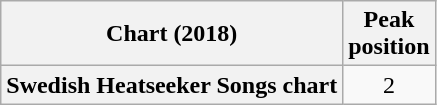<table class="wikitable sortable plainrowheaders" style="text-align:center">
<tr>
<th scope="col">Chart (2018)</th>
<th scope="col">Peak<br>position</th>
</tr>
<tr>
<th scope="row">Swedish Heatseeker Songs chart</th>
<td>2</td>
</tr>
</table>
